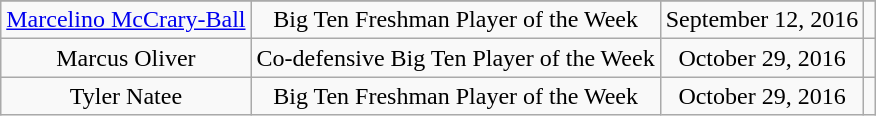<table class="wikitable" style="text-align: center">
<tr>
</tr>
<tr>
<td><a href='#'>Marcelino McCrary-Ball</a></td>
<td>Big Ten Freshman Player of the Week</td>
<td>September 12, 2016</td>
<td></td>
</tr>
<tr>
<td>Marcus Oliver</td>
<td>Co-defensive Big Ten Player of the Week</td>
<td>October 29, 2016</td>
<td></td>
</tr>
<tr>
<td>Tyler Natee</td>
<td>Big Ten Freshman Player of the Week</td>
<td>October 29, 2016</td>
<td></td>
</tr>
</table>
